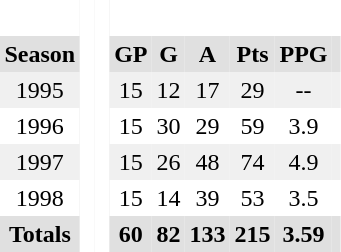<table BORDER="0" CELLPADDING="3" CELLSPACING="0">
<tr style="text-align: center; background: #e0e0e0">
<th colspan="1" style="background: #ffffff"> </th>
<th rowspan="99" style="background: #ffffff"> </th>
<th rowspan="99" style="background: #ffffff"> </th>
</tr>
<tr style="text-align: center; background: #e0e0e0">
<th>Season</th>
<th>GP</th>
<th>G</th>
<th>A</th>
<th>Pts</th>
<th>PPG</th>
<th></th>
</tr>
<tr style="text-align: center; background: #f0f0f0">
<td>1995</td>
<td>15</td>
<td>12</td>
<td>17</td>
<td>29</td>
<td>--</td>
<td></td>
</tr>
<tr ALIGN="center">
<td>1996</td>
<td>15</td>
<td>30</td>
<td>29</td>
<td>59</td>
<td>3.9</td>
<td></td>
</tr>
<tr style="text-align: center; background: #f0f0f0">
<td>1997</td>
<td>15</td>
<td>26</td>
<td>48</td>
<td>74</td>
<td>4.9</td>
<td></td>
</tr>
<tr ALIGN="center">
<td>1998</td>
<td>15</td>
<td>14</td>
<td>39</td>
<td>53</td>
<td>3.5</td>
<td></td>
</tr>
<tr style="text-align: center; background: #e0e0e0">
<th colspan="1.5">Totals</th>
<th>60</th>
<th>82</th>
<th>133</th>
<th>215</th>
<th>3.59</th>
<th></th>
</tr>
</table>
